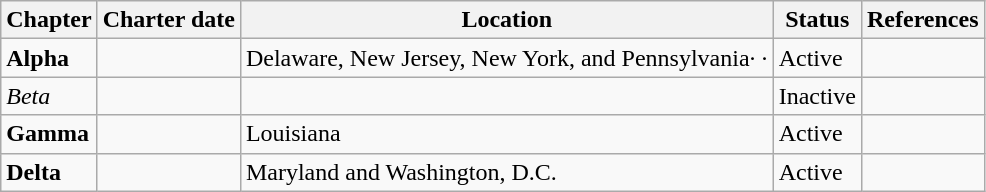<table class="wikitable sortable">
<tr>
<th>Chapter</th>
<th>Charter date</th>
<th>Location</th>
<th>Status</th>
<th>References</th>
</tr>
<tr>
<td><strong>Alpha</strong></td>
<td></td>
<td>Delaware, New Jersey, New York, and Pennsylvania·  ·</td>
<td>Active</td>
<td></td>
</tr>
<tr>
<td><em>Beta</em></td>
<td></td>
<td></td>
<td>Inactive</td>
<td></td>
</tr>
<tr>
<td><strong>Gamma</strong></td>
<td></td>
<td>Louisiana</td>
<td>Active</td>
<td></td>
</tr>
<tr>
<td><strong>Delta</strong></td>
<td></td>
<td>Maryland and Washington, D.C.</td>
<td>Active</td>
<td></td>
</tr>
</table>
